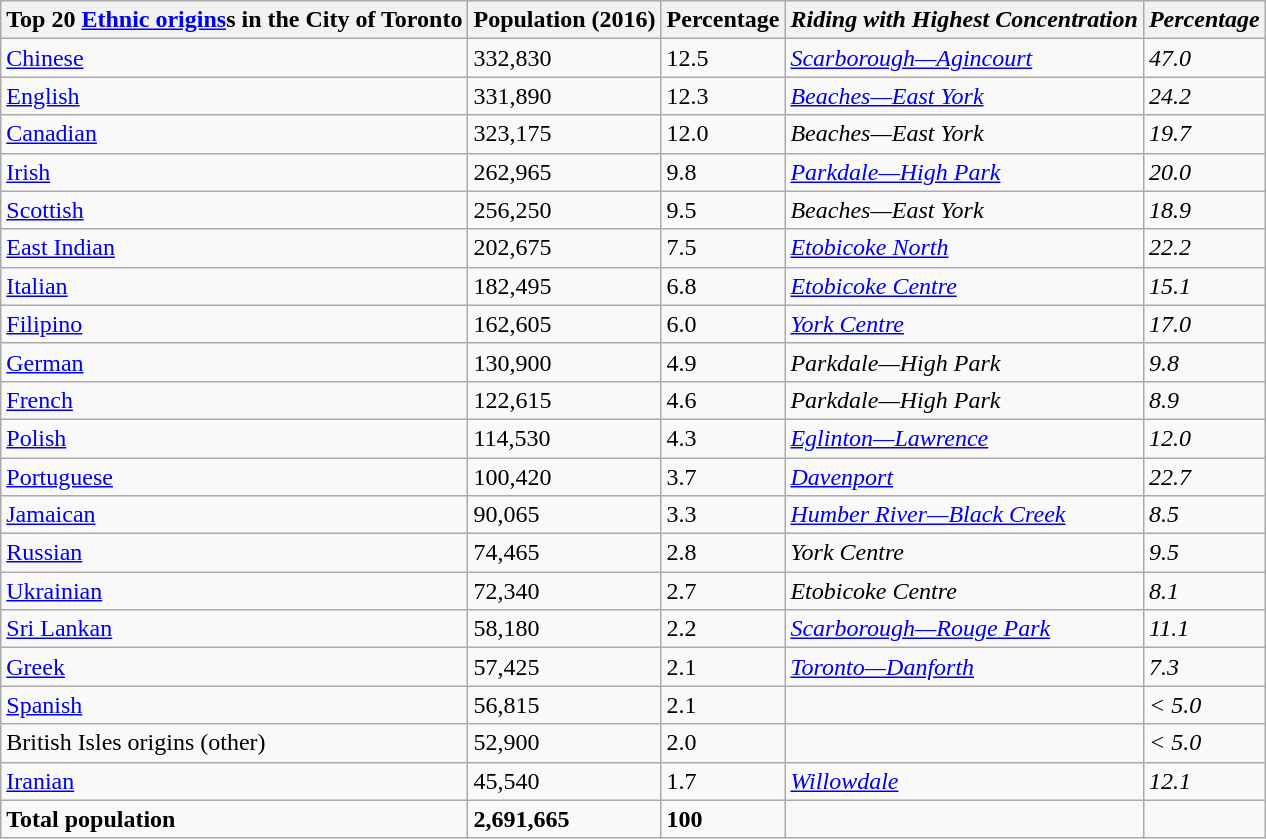<table class="wikitable sortable">
<tr>
<th>Top 20 <a href='#'>Ethnic origins</a>s in the City of Toronto</th>
<th>Population (2016)</th>
<th>Percentage</th>
<th><em>Riding with Highest Concentration</em></th>
<th><em>Percentage</em></th>
</tr>
<tr>
<td> <a href='#'>Chinese</a></td>
<td>332,830</td>
<td>12.5</td>
<td><em><a href='#'>Scarborough—Agincourt</a></em></td>
<td><em>47.0</em></td>
</tr>
<tr>
<td> <a href='#'>English</a></td>
<td>331,890</td>
<td>12.3</td>
<td><em><a href='#'>Beaches—East York</a></em></td>
<td><em>24.2</em></td>
</tr>
<tr>
<td> <a href='#'>Canadian</a></td>
<td>323,175</td>
<td>12.0</td>
<td><em>Beaches—East York</em></td>
<td><em>19.7</em></td>
</tr>
<tr>
<td> <a href='#'>Irish</a></td>
<td>262,965</td>
<td>9.8</td>
<td><em><a href='#'>Parkdale—High Park</a></em></td>
<td><em>20.0</em></td>
</tr>
<tr>
<td> <a href='#'>Scottish</a></td>
<td>256,250</td>
<td>9.5</td>
<td><em>Beaches—East York</em></td>
<td><em>18.9</em></td>
</tr>
<tr>
<td> <a href='#'>East Indian</a></td>
<td>202,675</td>
<td>7.5</td>
<td><em><a href='#'>Etobicoke North</a></em></td>
<td><em>22.2</em></td>
</tr>
<tr>
<td> <a href='#'>Italian</a></td>
<td>182,495</td>
<td>6.8</td>
<td><em><a href='#'>Etobicoke Centre</a></em></td>
<td><em>15.1</em></td>
</tr>
<tr>
<td> <a href='#'>Filipino</a></td>
<td>162,605</td>
<td>6.0</td>
<td><em><a href='#'>York Centre</a></em></td>
<td><em>17.0</em></td>
</tr>
<tr>
<td> <a href='#'>German</a></td>
<td>130,900</td>
<td>4.9</td>
<td><em>Parkdale—High Park</em></td>
<td><em>9.8</em></td>
</tr>
<tr>
<td> <a href='#'>French</a></td>
<td>122,615</td>
<td>4.6</td>
<td><em>Parkdale—High Park</em></td>
<td><em>8.9</em></td>
</tr>
<tr>
<td> <a href='#'>Polish</a></td>
<td>114,530</td>
<td>4.3</td>
<td><em><a href='#'>Eglinton—Lawrence</a></em></td>
<td><em>12.0</em></td>
</tr>
<tr>
<td> <a href='#'>Portuguese</a></td>
<td>100,420</td>
<td>3.7</td>
<td><em><a href='#'>Davenport</a></em></td>
<td><em>22.7</em></td>
</tr>
<tr>
<td> <a href='#'>Jamaican</a></td>
<td>90,065</td>
<td>3.3</td>
<td><em><a href='#'>Humber River—Black Creek</a></em></td>
<td><em>8.5</em></td>
</tr>
<tr>
<td> <a href='#'>Russian</a></td>
<td>74,465</td>
<td>2.8</td>
<td><em>York Centre</em></td>
<td><em>9.5</em></td>
</tr>
<tr>
<td> <a href='#'>Ukrainian</a></td>
<td>72,340</td>
<td>2.7</td>
<td><em>Etobicoke Centre</em></td>
<td><em>8.1</em></td>
</tr>
<tr>
<td> <a href='#'>Sri Lankan</a></td>
<td>58,180</td>
<td>2.2</td>
<td><em><a href='#'>Scarborough—Rouge Park</a></em></td>
<td><em>11.1</em></td>
</tr>
<tr>
<td> <a href='#'>Greek</a></td>
<td>57,425</td>
<td>2.1</td>
<td><em><a href='#'>Toronto—Danforth</a></em></td>
<td><em>7.3</em></td>
</tr>
<tr>
<td> <a href='#'>Spanish</a></td>
<td>56,815</td>
<td>2.1</td>
<td></td>
<td><em>< 5.0</em></td>
</tr>
<tr>
<td> British Isles origins (other)</td>
<td>52,900</td>
<td>2.0</td>
<td></td>
<td><em>< 5.0</em></td>
</tr>
<tr>
<td> <a href='#'>Iranian</a></td>
<td>45,540</td>
<td>1.7</td>
<td><em><a href='#'>Willowdale</a></em></td>
<td><em>12.1</em></td>
</tr>
<tr>
<td><strong>Total population</strong></td>
<td><strong>2,691,665</strong></td>
<td><strong>100</strong></td>
<td></td>
<td></td>
</tr>
</table>
